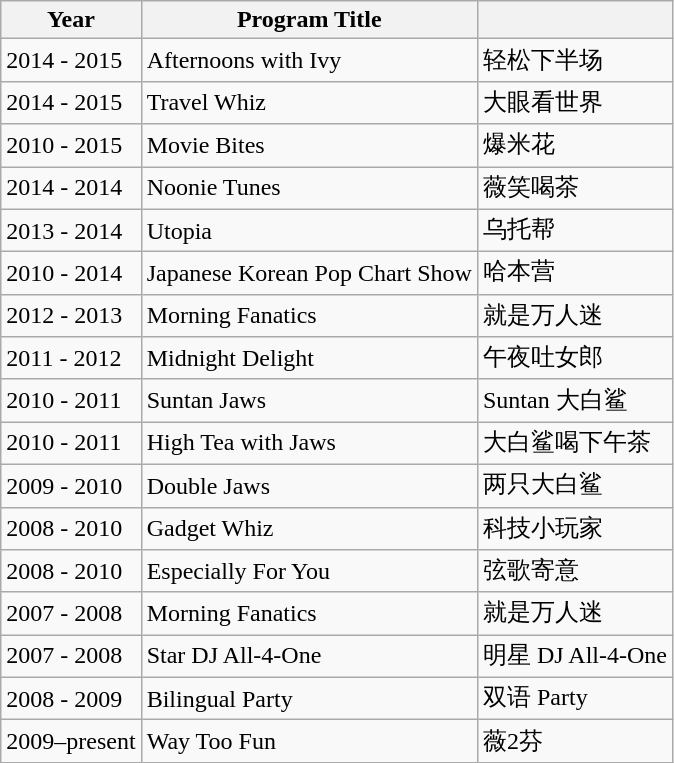<table class="wikitable">
<tr>
<th>Year</th>
<th>Program Title</th>
<th></th>
</tr>
<tr>
<td>2014 - 2015</td>
<td>Afternoons with Ivy</td>
<td>轻松下半场</td>
</tr>
<tr>
<td>2014 - 2015</td>
<td>Travel Whiz</td>
<td>大眼看世界</td>
</tr>
<tr>
<td>2010 - 2015</td>
<td>Movie Bites</td>
<td>爆米花</td>
</tr>
<tr>
<td>2014 - 2014</td>
<td>Noonie Tunes</td>
<td>薇笑喝茶</td>
</tr>
<tr>
<td>2013 - 2014</td>
<td>Utopia</td>
<td>乌托帮</td>
</tr>
<tr>
<td>2010 - 2014</td>
<td>Japanese Korean Pop Chart Show</td>
<td>哈本营</td>
</tr>
<tr>
<td>2012 - 2013</td>
<td>Morning Fanatics</td>
<td>就是万人迷</td>
</tr>
<tr>
<td>2011 - 2012</td>
<td>Midnight Delight</td>
<td>午夜吐女郎</td>
</tr>
<tr>
<td>2010 - 2011</td>
<td>Suntan Jaws</td>
<td>Suntan 大白鲨</td>
</tr>
<tr>
<td>2010 - 2011</td>
<td>High Tea with Jaws</td>
<td>大白鲨喝下午茶</td>
</tr>
<tr>
<td>2009 - 2010</td>
<td>Double Jaws</td>
<td>两只大白鲨</td>
</tr>
<tr>
<td>2008 - 2010</td>
<td>Gadget Whiz</td>
<td>科技小玩家</td>
</tr>
<tr>
<td>2008 - 2010</td>
<td>Especially For You</td>
<td>弦歌寄意</td>
</tr>
<tr>
<td>2007 - 2008</td>
<td>Morning Fanatics</td>
<td>就是万人迷</td>
</tr>
<tr>
<td>2007 - 2008</td>
<td>Star DJ All-4-One</td>
<td>明星 DJ All-4-One</td>
</tr>
<tr>
<td>2008 - 2009</td>
<td>Bilingual Party</td>
<td>双语 Party</td>
</tr>
<tr>
<td>2009–present</td>
<td>Way Too Fun</td>
<td>薇2芬</td>
</tr>
</table>
